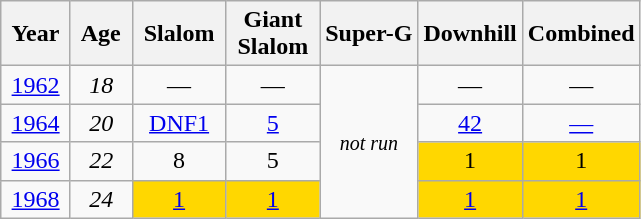<table class=wikitable style="text-align:center">
<tr>
<th> Year </th>
<th> Age </th>
<th> Slalom </th>
<th>Giant<br> Slalom </th>
<th>Super-G</th>
<th>Downhill</th>
<th>Combined</th>
</tr>
<tr>
<td><a href='#'>1962</a></td>
<td><em>18</em></td>
<td>—</td>
<td>—</td>
<td rowspan=4><small><em>not run</em></small></td>
<td>—</td>
<td>—</td>
</tr>
<tr>
<td><a href='#'>1964</a></td>
<td><em>20</em></td>
<td><a href='#'>DNF1</a></td>
<td><a href='#'>5</a></td>
<td><a href='#'>42</a></td>
<td><a href='#'>—</a></td>
</tr>
<tr>
<td><a href='#'>1966</a></td>
<td><em>22</em></td>
<td>8</td>
<td>5</td>
<td style="background:gold;">1</td>
<td style="background:gold;">1</td>
</tr>
<tr>
<td><a href='#'>1968</a></td>
<td><em>24</em></td>
<td style="background:gold;"><a href='#'>1</a></td>
<td style="background:gold;"><a href='#'>1</a></td>
<td style="background:gold;"><a href='#'>1</a></td>
<td style="background:gold;"><a href='#'>1</a></td>
</tr>
</table>
